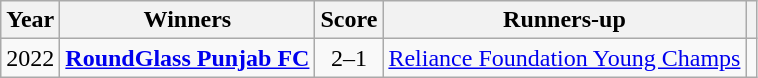<table class="wikitable" style="text-align:center;">
<tr>
<th scope="col">Year</th>
<th scope="col">Winners</th>
<th scope="col">Score</th>
<th scope="col">Runners-up</th>
<th scope="col"></th>
</tr>
<tr>
<td>2022</td>
<td><strong><a href='#'>RoundGlass Punjab FC</a></strong></td>
<td>2–1</td>
<td><a href='#'>Reliance Foundation Young Champs</a></td>
<td></td>
</tr>
</table>
